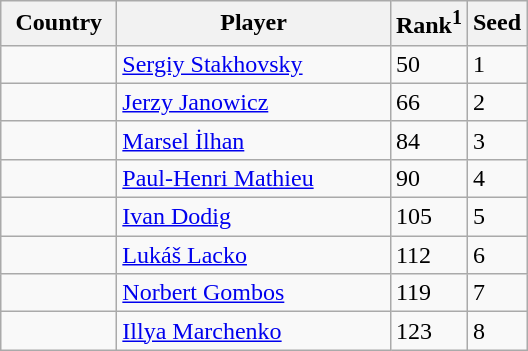<table class="sortable wikitable">
<tr>
<th width="70">Country</th>
<th width="175">Player</th>
<th>Rank<sup>1</sup></th>
<th>Seed</th>
</tr>
<tr>
<td></td>
<td><a href='#'>Sergiy Stakhovsky</a></td>
<td>50</td>
<td>1</td>
</tr>
<tr>
<td></td>
<td><a href='#'>Jerzy Janowicz</a></td>
<td>66</td>
<td>2</td>
</tr>
<tr>
<td></td>
<td><a href='#'>Marsel İlhan</a></td>
<td>84</td>
<td>3</td>
</tr>
<tr>
<td></td>
<td><a href='#'>Paul-Henri Mathieu</a></td>
<td>90</td>
<td>4</td>
</tr>
<tr>
<td></td>
<td><a href='#'>Ivan Dodig</a></td>
<td>105</td>
<td>5</td>
</tr>
<tr>
<td></td>
<td><a href='#'>Lukáš Lacko</a></td>
<td>112</td>
<td>6</td>
</tr>
<tr>
<td></td>
<td><a href='#'>Norbert Gombos</a></td>
<td>119</td>
<td>7</td>
</tr>
<tr>
<td></td>
<td><a href='#'>Illya Marchenko</a></td>
<td>123</td>
<td>8</td>
</tr>
</table>
